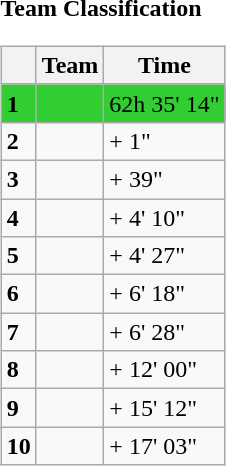<table>
<tr>
<td><strong>Team Classification</strong><br><table class="wikitable">
<tr>
<th></th>
<th>Team</th>
<th>Time</th>
</tr>
<tr style="background:limegreen">
<td><strong>1</strong></td>
<td></td>
<td>62h 35' 14"</td>
</tr>
<tr>
<td><strong>2</strong></td>
<td></td>
<td>+ 1"</td>
</tr>
<tr>
<td><strong>3</strong></td>
<td></td>
<td>+ 39"</td>
</tr>
<tr>
<td><strong>4</strong></td>
<td></td>
<td>+ 4' 10"</td>
</tr>
<tr>
<td><strong>5</strong></td>
<td></td>
<td>+ 4' 27"</td>
</tr>
<tr>
<td><strong>6</strong></td>
<td></td>
<td>+ 6' 18"</td>
</tr>
<tr>
<td><strong>7</strong></td>
<td></td>
<td>+ 6' 28"</td>
</tr>
<tr>
<td><strong>8</strong></td>
<td></td>
<td>+ 12' 00"</td>
</tr>
<tr>
<td><strong>9</strong></td>
<td></td>
<td>+ 15' 12"</td>
</tr>
<tr>
<td><strong>10</strong></td>
<td></td>
<td>+ 17' 03"</td>
</tr>
</table>
</td>
</tr>
</table>
